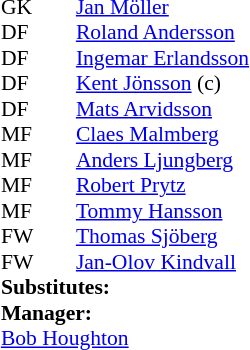<table style="font-size:90%; margin:0.2em auto;" cellspacing="0" cellpadding="0">
<tr>
<th width="25"></th>
<th width="25"></th>
</tr>
<tr>
<td>GK</td>
<td></td>
<td> <a href='#'>Jan Möller</a></td>
</tr>
<tr>
<td>DF</td>
<td></td>
<td> <a href='#'>Roland Andersson</a></td>
</tr>
<tr>
<td>DF</td>
<td></td>
<td> <a href='#'>Ingemar Erlandsson</a></td>
</tr>
<tr>
<td>DF</td>
<td></td>
<td> <a href='#'>Kent Jönsson</a> (c)</td>
</tr>
<tr>
<td>DF</td>
<td></td>
<td> <a href='#'>Mats Arvidsson</a></td>
</tr>
<tr>
<td>MF</td>
<td></td>
<td> <a href='#'>Claes Malmberg</a></td>
</tr>
<tr>
<td>MF</td>
<td></td>
<td> <a href='#'>Anders Ljungberg</a></td>
</tr>
<tr>
<td>MF</td>
<td></td>
<td> <a href='#'>Robert Prytz</a></td>
</tr>
<tr>
<td>MF</td>
<td></td>
<td> <a href='#'>Tommy Hansson</a></td>
</tr>
<tr>
<td>FW</td>
<td></td>
<td> <a href='#'>Thomas Sjöberg</a></td>
</tr>
<tr>
<td>FW</td>
<td></td>
<td> <a href='#'>Jan-Olov Kindvall</a></td>
</tr>
<tr>
<td colspan=3><strong>Substitutes:</strong></td>
</tr>
<tr>
<td colspan=3><strong>Manager:</strong></td>
</tr>
<tr>
<td colspan=4> <a href='#'>Bob Houghton</a></td>
</tr>
</table>
